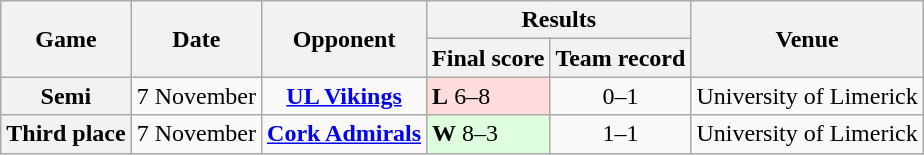<table class="wikitable">
<tr>
<th rowspan="2">Game</th>
<th rowspan="2">Date</th>
<th rowspan="2">Opponent</th>
<th colspan="2">Results</th>
<th rowspan="2">Venue</th>
</tr>
<tr>
<th>Final score</th>
<th>Team record</th>
</tr>
<tr>
<th>Semi</th>
<td>7 November</td>
<td style="text-align:center;"><strong><a href='#'>UL Vikings</a></strong></td>
<td style="background:#fdd;"><strong>L</strong> 6–8</td>
<td style="text-align:center;">0–1</td>
<td style="text-align:center;">University of Limerick</td>
</tr>
<tr>
<th>Third place</th>
<td>7 November</td>
<td style="text-align:center;"><strong><a href='#'>Cork Admirals</a></strong></td>
<td style="background:#dfd;"><strong>W</strong> 8–3</td>
<td style="text-align:center;">1–1</td>
<td style="text-align:center;">University of Limerick</td>
</tr>
</table>
